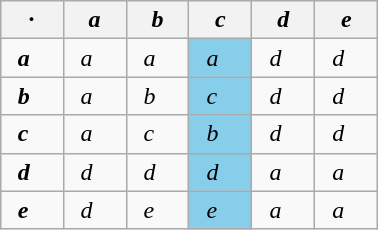<table class="wikitable" border="1" width="20%" style="margin:1em auto;">
<tr>
<th>·</th>
<th><em>a</em></th>
<th><em>b</em></th>
<th><em>c</em></th>
<th><em>d</em></th>
<th><em>e</em></th>
</tr>
<tr>
<td>  <strong> <em>a</em> </strong></td>
<td>  <em>a</em></td>
<td>  <em>a</em></td>
<td style="background:#87CEEB">  <em>a</em></td>
<td>  <em>d</em></td>
<td>  <em>d</em></td>
</tr>
<tr>
<td>  <strong> <em>b</em> </strong></td>
<td>  <em>a</em></td>
<td>  <em>b</em></td>
<td style="background:#87CEEB">  <em>c</em></td>
<td>  <em>d</em></td>
<td>  <em>d</em></td>
</tr>
<tr>
<td>  <strong> <em>c</em> </strong></td>
<td>  <em>a</em></td>
<td>  <em>c</em></td>
<td style="background:#87CEEB">  <em>b</em></td>
<td>  <em>d</em></td>
<td>  <em>d</em></td>
</tr>
<tr>
<td>  <strong> <em>d</em> </strong></td>
<td>  <em>d</em></td>
<td>  <em>d</em></td>
<td style="background:#87CEEB">  <em>d</em></td>
<td>  <em>a</em></td>
<td>  <em>a</em></td>
</tr>
<tr>
<td>  <strong> <em>e</em> </strong></td>
<td>  <em>d</em></td>
<td>  <em>e</em></td>
<td style="background:#87CEEB">  <em>e</em></td>
<td>  <em>a</em></td>
<td>  <em>a</em></td>
</tr>
</table>
